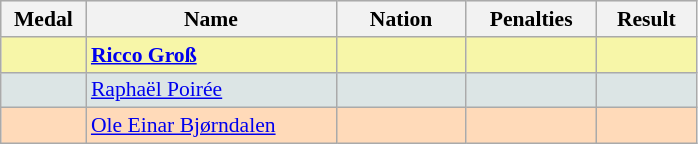<table class=wikitable style="border:1px solid #AAAAAA;font-size:90%">
<tr bgcolor="#E4E4E4">
<th style="border-bottom:1px solid #AAAAAA" width=50>Medal</th>
<th style="border-bottom:1px solid #AAAAAA" width=160>Name</th>
<th style="border-bottom:1px solid #AAAAAA" width=80>Nation</th>
<th style="border-bottom:1px solid #AAAAAA" width=80>Penalties</th>
<th style="border-bottom:1px solid #AAAAAA" width=60>Result</th>
</tr>
<tr bgcolor="#F7F6A8">
<td align="center"></td>
<td><strong><a href='#'>Ricco Groß</a></strong></td>
<td align="center"></td>
<td align="center"></td>
<td align="right"></td>
</tr>
<tr bgcolor="#DCE5E5">
<td align="center"></td>
<td><a href='#'>Raphaël Poirée</a></td>
<td align="center"></td>
<td align="center"></td>
<td align="right"></td>
</tr>
<tr bgcolor="#FFDAB9">
<td align="center"></td>
<td><a href='#'>Ole Einar Bjørndalen</a></td>
<td align="center"></td>
<td align="center"></td>
<td align="right"></td>
</tr>
</table>
